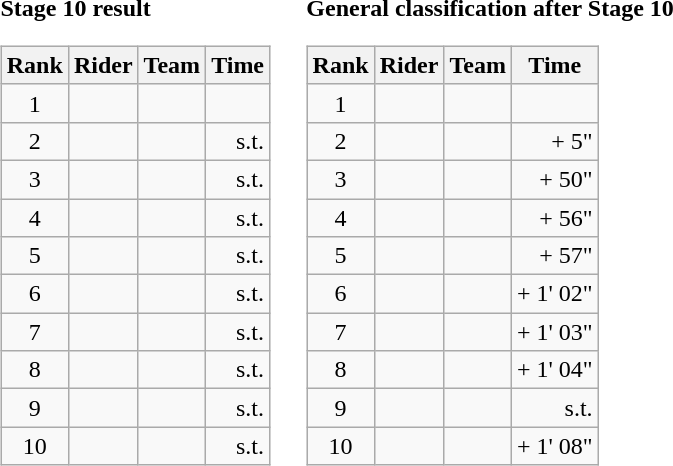<table>
<tr>
<td><strong>Stage 10 result</strong><br><table class="wikitable">
<tr>
<th scope="col">Rank</th>
<th scope="col">Rider</th>
<th scope="col">Team</th>
<th scope="col">Time</th>
</tr>
<tr>
<td style="text-align:center;">1</td>
<td></td>
<td></td>
<td style="text-align:right;"></td>
</tr>
<tr>
<td style="text-align:center;">2</td>
<td></td>
<td></td>
<td style="text-align:right;">s.t.</td>
</tr>
<tr>
<td style="text-align:center;">3</td>
<td></td>
<td></td>
<td style="text-align:right;">s.t.</td>
</tr>
<tr>
<td style="text-align:center;">4</td>
<td></td>
<td></td>
<td style="text-align:right;">s.t.</td>
</tr>
<tr>
<td style="text-align:center;">5</td>
<td></td>
<td></td>
<td style="text-align:right;">s.t.</td>
</tr>
<tr>
<td style="text-align:center;">6</td>
<td></td>
<td></td>
<td style="text-align:right;">s.t.</td>
</tr>
<tr>
<td style="text-align:center;">7</td>
<td></td>
<td></td>
<td style="text-align:right;">s.t.</td>
</tr>
<tr>
<td style="text-align:center;">8</td>
<td></td>
<td></td>
<td style="text-align:right;">s.t.</td>
</tr>
<tr>
<td style="text-align:center;">9</td>
<td></td>
<td></td>
<td style="text-align:right;">s.t.</td>
</tr>
<tr>
<td style="text-align:center;">10</td>
<td></td>
<td></td>
<td style="text-align:right;">s.t.</td>
</tr>
</table>
</td>
<td></td>
<td><strong>General classification after Stage 10</strong><br><table class="wikitable">
<tr>
<th scope="col">Rank</th>
<th scope="col">Rider</th>
<th scope="col">Team</th>
<th scope="col">Time</th>
</tr>
<tr>
<td style="text-align:center;">1</td>
<td></td>
<td></td>
<td style="text-align:right;"></td>
</tr>
<tr>
<td style="text-align:center;">2</td>
<td></td>
<td></td>
<td style="text-align:right;">+ 5"</td>
</tr>
<tr>
<td style="text-align:center;">3</td>
<td></td>
<td></td>
<td style="text-align:right;">+ 50"</td>
</tr>
<tr>
<td style="text-align:center;">4</td>
<td></td>
<td></td>
<td style="text-align:right;">+ 56"</td>
</tr>
<tr>
<td style="text-align:center;">5</td>
<td></td>
<td></td>
<td style="text-align:right;">+ 57"</td>
</tr>
<tr>
<td style="text-align:center;">6</td>
<td></td>
<td></td>
<td style="text-align:right;">+ 1' 02"</td>
</tr>
<tr>
<td style="text-align:center;">7</td>
<td></td>
<td></td>
<td style="text-align:right;">+ 1' 03"</td>
</tr>
<tr>
<td style="text-align:center;">8</td>
<td></td>
<td></td>
<td style="text-align:right;">+ 1' 04"</td>
</tr>
<tr>
<td style="text-align:center;">9</td>
<td></td>
<td></td>
<td style="text-align:right;">s.t.</td>
</tr>
<tr>
<td style="text-align:center;">10</td>
<td></td>
<td></td>
<td style="text-align:right;">+ 1' 08"</td>
</tr>
</table>
</td>
</tr>
</table>
